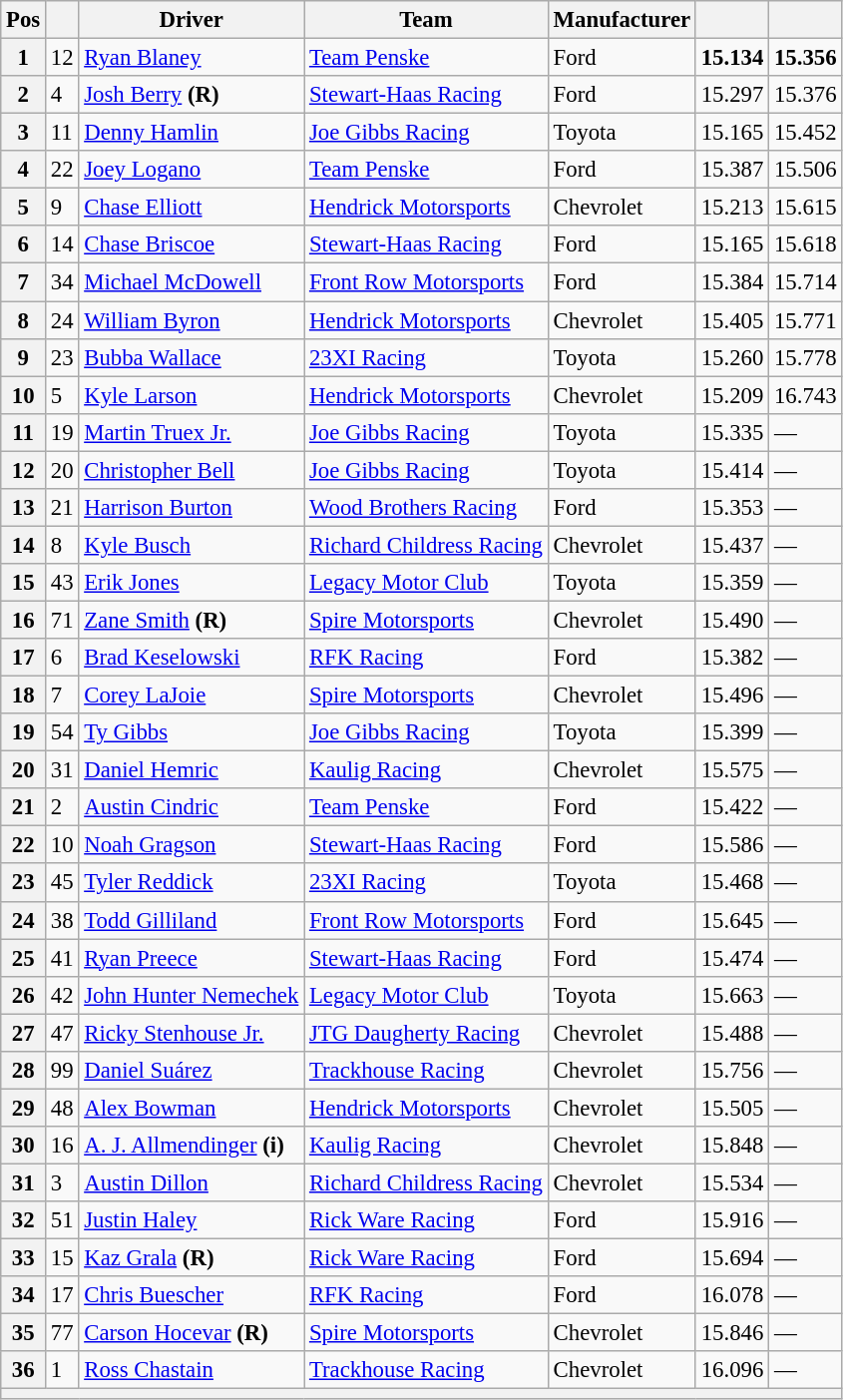<table class="wikitable" style="font-size:95%">
<tr>
<th>Pos</th>
<th></th>
<th>Driver</th>
<th>Team</th>
<th>Manufacturer</th>
<th></th>
<th></th>
</tr>
<tr>
<th>1</th>
<td>12</td>
<td><a href='#'>Ryan Blaney</a></td>
<td><a href='#'>Team Penske</a></td>
<td>Ford</td>
<td><strong>15.134</strong></td>
<td><strong>15.356</strong></td>
</tr>
<tr>
<th>2</th>
<td>4</td>
<td><a href='#'>Josh Berry</a> <strong>(R)</strong></td>
<td><a href='#'>Stewart-Haas Racing</a></td>
<td>Ford</td>
<td>15.297</td>
<td>15.376</td>
</tr>
<tr>
<th>3</th>
<td>11</td>
<td><a href='#'>Denny Hamlin</a></td>
<td><a href='#'>Joe Gibbs Racing</a></td>
<td>Toyota</td>
<td>15.165</td>
<td>15.452</td>
</tr>
<tr>
<th>4</th>
<td>22</td>
<td><a href='#'>Joey Logano</a></td>
<td><a href='#'>Team Penske</a></td>
<td>Ford</td>
<td>15.387</td>
<td>15.506</td>
</tr>
<tr>
<th>5</th>
<td>9</td>
<td><a href='#'>Chase Elliott</a></td>
<td><a href='#'>Hendrick Motorsports</a></td>
<td>Chevrolet</td>
<td>15.213</td>
<td>15.615</td>
</tr>
<tr>
<th>6</th>
<td>14</td>
<td><a href='#'>Chase Briscoe</a></td>
<td><a href='#'>Stewart-Haas Racing</a></td>
<td>Ford</td>
<td>15.165</td>
<td>15.618</td>
</tr>
<tr>
<th>7</th>
<td>34</td>
<td><a href='#'>Michael McDowell</a></td>
<td><a href='#'>Front Row Motorsports</a></td>
<td>Ford</td>
<td>15.384</td>
<td>15.714</td>
</tr>
<tr>
<th>8</th>
<td>24</td>
<td><a href='#'>William Byron</a></td>
<td><a href='#'>Hendrick Motorsports</a></td>
<td>Chevrolet</td>
<td>15.405</td>
<td>15.771</td>
</tr>
<tr>
<th>9</th>
<td>23</td>
<td><a href='#'>Bubba Wallace</a></td>
<td><a href='#'>23XI Racing</a></td>
<td>Toyota</td>
<td>15.260</td>
<td>15.778</td>
</tr>
<tr>
<th>10</th>
<td>5</td>
<td><a href='#'>Kyle Larson</a></td>
<td><a href='#'>Hendrick Motorsports</a></td>
<td>Chevrolet</td>
<td>15.209</td>
<td>16.743</td>
</tr>
<tr>
<th>11</th>
<td>19</td>
<td><a href='#'>Martin Truex Jr.</a></td>
<td><a href='#'>Joe Gibbs Racing</a></td>
<td>Toyota</td>
<td>15.335</td>
<td>—</td>
</tr>
<tr>
<th>12</th>
<td>20</td>
<td><a href='#'>Christopher Bell</a></td>
<td><a href='#'>Joe Gibbs Racing</a></td>
<td>Toyota</td>
<td>15.414</td>
<td>—</td>
</tr>
<tr>
<th>13</th>
<td>21</td>
<td><a href='#'>Harrison Burton</a></td>
<td><a href='#'>Wood Brothers Racing</a></td>
<td>Ford</td>
<td>15.353</td>
<td>—</td>
</tr>
<tr>
<th>14</th>
<td>8</td>
<td><a href='#'>Kyle Busch</a></td>
<td><a href='#'>Richard Childress Racing</a></td>
<td>Chevrolet</td>
<td>15.437</td>
<td>—</td>
</tr>
<tr>
<th>15</th>
<td>43</td>
<td><a href='#'>Erik Jones</a></td>
<td><a href='#'>Legacy Motor Club</a></td>
<td>Toyota</td>
<td>15.359</td>
<td>—</td>
</tr>
<tr>
<th>16</th>
<td>71</td>
<td><a href='#'>Zane Smith</a> <strong>(R)</strong></td>
<td><a href='#'>Spire Motorsports</a></td>
<td>Chevrolet</td>
<td>15.490</td>
<td>—</td>
</tr>
<tr>
<th>17</th>
<td>6</td>
<td><a href='#'>Brad Keselowski</a></td>
<td><a href='#'>RFK Racing</a></td>
<td>Ford</td>
<td>15.382</td>
<td>—</td>
</tr>
<tr>
<th>18</th>
<td>7</td>
<td><a href='#'>Corey LaJoie</a></td>
<td><a href='#'>Spire Motorsports</a></td>
<td>Chevrolet</td>
<td>15.496</td>
<td>—</td>
</tr>
<tr>
<th>19</th>
<td>54</td>
<td><a href='#'>Ty Gibbs</a></td>
<td><a href='#'>Joe Gibbs Racing</a></td>
<td>Toyota</td>
<td>15.399</td>
<td>—</td>
</tr>
<tr>
<th>20</th>
<td>31</td>
<td><a href='#'>Daniel Hemric</a></td>
<td><a href='#'>Kaulig Racing</a></td>
<td>Chevrolet</td>
<td>15.575</td>
<td>—</td>
</tr>
<tr>
<th>21</th>
<td>2</td>
<td><a href='#'>Austin Cindric</a></td>
<td><a href='#'>Team Penske</a></td>
<td>Ford</td>
<td>15.422</td>
<td>—</td>
</tr>
<tr>
<th>22</th>
<td>10</td>
<td><a href='#'>Noah Gragson</a></td>
<td><a href='#'>Stewart-Haas Racing</a></td>
<td>Ford</td>
<td>15.586</td>
<td>—</td>
</tr>
<tr>
<th>23</th>
<td>45</td>
<td><a href='#'>Tyler Reddick</a></td>
<td><a href='#'>23XI Racing</a></td>
<td>Toyota</td>
<td>15.468</td>
<td>—</td>
</tr>
<tr>
<th>24</th>
<td>38</td>
<td><a href='#'>Todd Gilliland</a></td>
<td><a href='#'>Front Row Motorsports</a></td>
<td>Ford</td>
<td>15.645</td>
<td>—</td>
</tr>
<tr>
<th>25</th>
<td>41</td>
<td><a href='#'>Ryan Preece</a></td>
<td><a href='#'>Stewart-Haas Racing</a></td>
<td>Ford</td>
<td>15.474</td>
<td>—</td>
</tr>
<tr>
<th>26</th>
<td>42</td>
<td><a href='#'>John Hunter Nemechek</a></td>
<td><a href='#'>Legacy Motor Club</a></td>
<td>Toyota</td>
<td>15.663</td>
<td>—</td>
</tr>
<tr>
<th>27</th>
<td>47</td>
<td><a href='#'>Ricky Stenhouse Jr.</a></td>
<td><a href='#'>JTG Daugherty Racing</a></td>
<td>Chevrolet</td>
<td>15.488</td>
<td>—</td>
</tr>
<tr>
<th>28</th>
<td>99</td>
<td><a href='#'>Daniel Suárez</a></td>
<td><a href='#'>Trackhouse Racing</a></td>
<td>Chevrolet</td>
<td>15.756</td>
<td>—</td>
</tr>
<tr>
<th>29</th>
<td>48</td>
<td><a href='#'>Alex Bowman</a></td>
<td><a href='#'>Hendrick Motorsports</a></td>
<td>Chevrolet</td>
<td>15.505</td>
<td>—</td>
</tr>
<tr>
<th>30</th>
<td>16</td>
<td><a href='#'>A. J. Allmendinger</a> <strong>(i)</strong></td>
<td><a href='#'>Kaulig Racing</a></td>
<td>Chevrolet</td>
<td>15.848</td>
<td>—</td>
</tr>
<tr>
<th>31</th>
<td>3</td>
<td><a href='#'>Austin Dillon</a></td>
<td><a href='#'>Richard Childress Racing</a></td>
<td>Chevrolet</td>
<td>15.534</td>
<td>—</td>
</tr>
<tr>
<th>32</th>
<td>51</td>
<td><a href='#'>Justin Haley</a></td>
<td><a href='#'>Rick Ware Racing</a></td>
<td>Ford</td>
<td>15.916</td>
<td>—</td>
</tr>
<tr>
<th>33</th>
<td>15</td>
<td><a href='#'>Kaz Grala</a> <strong>(R)</strong></td>
<td><a href='#'>Rick Ware Racing</a></td>
<td>Ford</td>
<td>15.694</td>
<td>—</td>
</tr>
<tr>
<th>34</th>
<td>17</td>
<td><a href='#'>Chris Buescher</a></td>
<td><a href='#'>RFK Racing</a></td>
<td>Ford</td>
<td>16.078</td>
<td>—</td>
</tr>
<tr>
<th>35</th>
<td>77</td>
<td><a href='#'>Carson Hocevar</a> <strong>(R)</strong></td>
<td><a href='#'>Spire Motorsports</a></td>
<td>Chevrolet</td>
<td>15.846</td>
<td>—</td>
</tr>
<tr>
<th>36</th>
<td>1</td>
<td><a href='#'>Ross Chastain</a></td>
<td><a href='#'>Trackhouse Racing</a></td>
<td>Chevrolet</td>
<td>16.096</td>
<td>—</td>
</tr>
<tr>
<th colspan="7"></th>
</tr>
</table>
